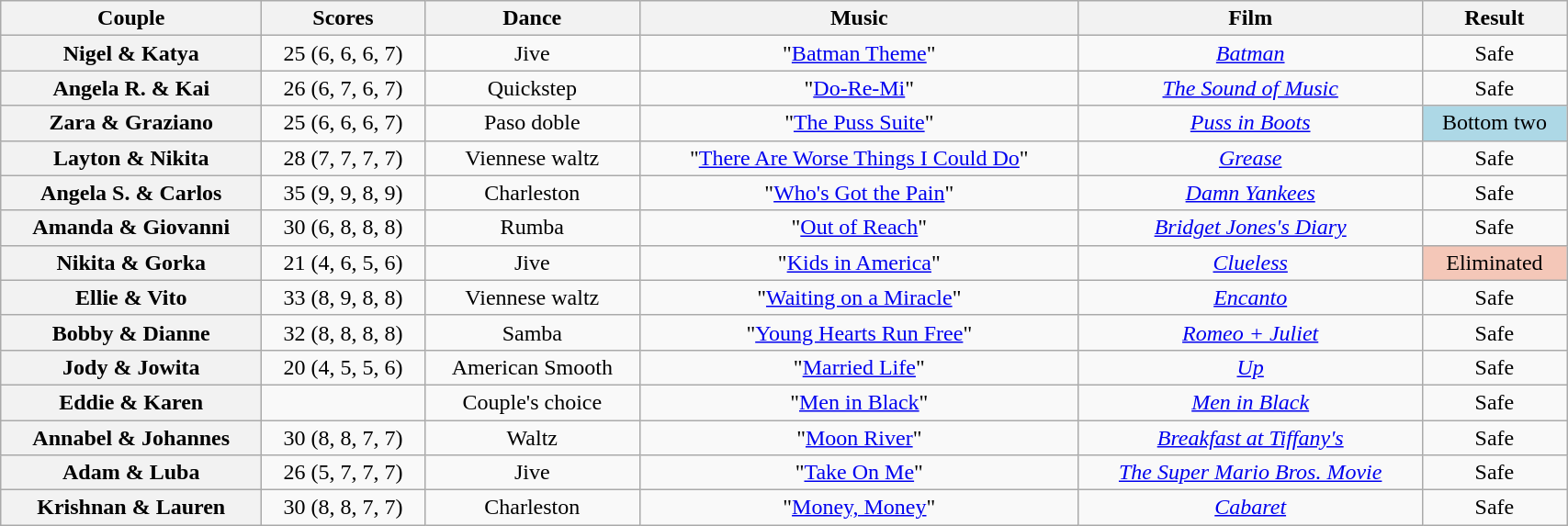<table class="wikitable sortable" style="text-align:center; width: 90%">
<tr>
<th scope="col">Couple</th>
<th scope="col">Scores</th>
<th class="unsortable" scope="col">Dance</th>
<th class="unsortable" scope="col">Music</th>
<th class="unsortable" scope="col">Film</th>
<th class="unsortable" scope="col">Result</th>
</tr>
<tr>
<th scope="row">Nigel & Katya</th>
<td>25 (6, 6, 6, 7)</td>
<td>Jive</td>
<td>"<a href='#'>Batman Theme</a>"</td>
<td><em><a href='#'>Batman</a></em></td>
<td>Safe</td>
</tr>
<tr>
<th scope="row">Angela R. & Kai</th>
<td>26 (6, 7, 6, 7)</td>
<td>Quickstep</td>
<td>"<a href='#'>Do-Re-Mi</a>"</td>
<td><em><a href='#'>The Sound of Music</a></em></td>
<td>Safe</td>
</tr>
<tr>
<th scope="row">Zara & Graziano</th>
<td>25 (6, 6, 6, 7)</td>
<td>Paso doble</td>
<td>"<a href='#'>The Puss Suite</a>"</td>
<td><em><a href='#'>Puss in Boots</a></em></td>
<td bgcolor="lightblue">Bottom two</td>
</tr>
<tr>
<th scope="row">Layton & Nikita</th>
<td>28 (7, 7, 7, 7)</td>
<td>Viennese waltz</td>
<td>"<a href='#'>There Are Worse Things I Could Do</a>"</td>
<td><em><a href='#'>Grease</a></em></td>
<td>Safe</td>
</tr>
<tr>
<th scope="row">Angela S. & Carlos</th>
<td>35 (9, 9, 8, 9)</td>
<td>Charleston</td>
<td>"<a href='#'>Who's Got the Pain</a>"</td>
<td><em><a href='#'>Damn Yankees</a></em></td>
<td>Safe</td>
</tr>
<tr>
<th scope="row">Amanda & Giovanni</th>
<td>30 (6, 8, 8, 8)</td>
<td>Rumba</td>
<td>"<a href='#'>Out of Reach</a>"</td>
<td><em><a href='#'>Bridget Jones's Diary</a></em></td>
<td>Safe</td>
</tr>
<tr>
<th scope="row">Nikita & Gorka</th>
<td>21 (4, 6, 5, 6)</td>
<td>Jive</td>
<td>"<a href='#'>Kids in America</a>"</td>
<td><em><a href='#'>Clueless</a></em></td>
<td bgcolor="#f4c7b8">Eliminated</td>
</tr>
<tr>
<th scope="row">Ellie & Vito</th>
<td>33 (8, 9, 8, 8)</td>
<td>Viennese waltz</td>
<td>"<a href='#'>Waiting on a Miracle</a>"</td>
<td><em><a href='#'>Encanto</a></em></td>
<td>Safe</td>
</tr>
<tr>
<th scope="row">Bobby & Dianne</th>
<td>32 (8, 8, 8, 8)</td>
<td>Samba</td>
<td>"<a href='#'>Young Hearts Run Free</a>"</td>
<td><em><a href='#'>Romeo + Juliet</a></em></td>
<td>Safe</td>
</tr>
<tr>
<th scope="row">Jody & Jowita</th>
<td>20 (4, 5, 5, 6)</td>
<td>American Smooth</td>
<td>"<a href='#'>Married Life</a>"</td>
<td><em><a href='#'>Up</a></em></td>
<td>Safe</td>
</tr>
<tr>
<th scope="row">Eddie & Karen</th>
<td></td>
<td>Couple's choice</td>
<td>"<a href='#'>Men in Black</a>"</td>
<td><em><a href='#'>Men in Black</a></em></td>
<td>Safe</td>
</tr>
<tr>
<th scope="row">Annabel & Johannes</th>
<td>30 (8, 8, 7, 7)</td>
<td>Waltz</td>
<td>"<a href='#'>Moon River</a>"</td>
<td><em><a href='#'>Breakfast at Tiffany's</a></em></td>
<td>Safe</td>
</tr>
<tr>
<th scope="row">Adam & Luba</th>
<td>26 (5, 7, 7, 7)</td>
<td>Jive</td>
<td>"<a href='#'>Take On Me</a>"</td>
<td><em><a href='#'>The Super Mario Bros. Movie</a></em></td>
<td>Safe</td>
</tr>
<tr>
<th scope="row">Krishnan & Lauren</th>
<td>30 (8, 8, 7, 7)</td>
<td>Charleston</td>
<td>"<a href='#'>Money, Money</a>"</td>
<td><em><a href='#'>Cabaret</a></em></td>
<td>Safe</td>
</tr>
</table>
